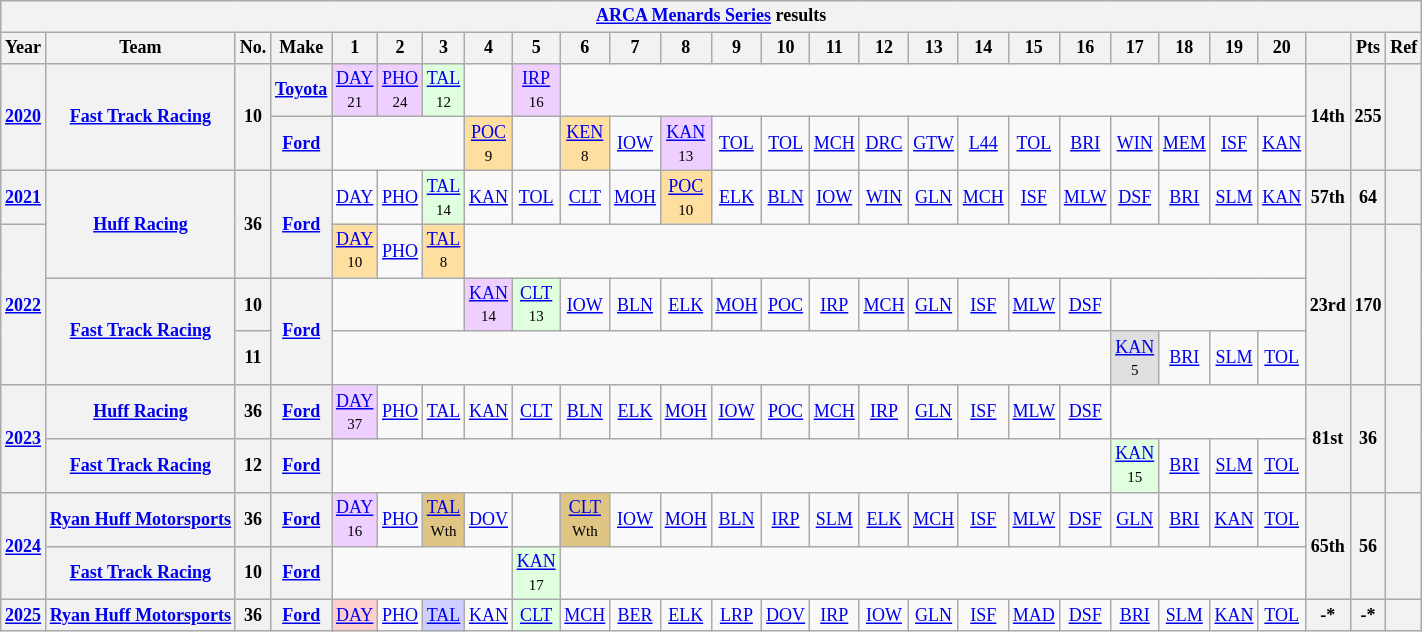<table class="wikitable" style="text-align:center; font-size:75%">
<tr>
<th colspan=27><a href='#'>ARCA Menards Series</a> results</th>
</tr>
<tr>
<th>Year</th>
<th>Team</th>
<th>No.</th>
<th>Make</th>
<th>1</th>
<th>2</th>
<th>3</th>
<th>4</th>
<th>5</th>
<th>6</th>
<th>7</th>
<th>8</th>
<th>9</th>
<th>10</th>
<th>11</th>
<th>12</th>
<th>13</th>
<th>14</th>
<th>15</th>
<th>16</th>
<th>17</th>
<th>18</th>
<th>19</th>
<th>20</th>
<th></th>
<th>Pts</th>
<th>Ref</th>
</tr>
<tr>
<th rowspan=2><a href='#'>2020</a></th>
<th rowspan=2><a href='#'>Fast Track Racing</a></th>
<th rowspan=2>10</th>
<th><a href='#'>Toyota</a></th>
<td style="background:#EFCFFF;"><a href='#'>DAY</a><br><small>21</small></td>
<td style="background:#EFCFFF;"><a href='#'>PHO</a><br><small>24</small></td>
<td style="background:#DFFFDF;"><a href='#'>TAL</a><br><small>12</small></td>
<td></td>
<td style="background:#EFCFFF;"><a href='#'>IRP</a><br><small>16</small></td>
<td colspan=15></td>
<th rowspan=2>14th</th>
<th rowspan=2>255</th>
<th rowspan=2></th>
</tr>
<tr>
<th><a href='#'>Ford</a></th>
<td colspan=3></td>
<td style="background:#FFDF9F;"><a href='#'>POC</a><br><small>9</small></td>
<td></td>
<td style="background:#FFDF9F;"><a href='#'>KEN</a><br><small>8</small></td>
<td><a href='#'>IOW</a></td>
<td style="background:#EFCFFF;"><a href='#'>KAN</a><br><small>13</small></td>
<td><a href='#'>TOL</a></td>
<td><a href='#'>TOL</a></td>
<td><a href='#'>MCH</a></td>
<td><a href='#'>DRC</a></td>
<td><a href='#'>GTW</a></td>
<td><a href='#'>L44</a></td>
<td><a href='#'>TOL</a></td>
<td><a href='#'>BRI</a></td>
<td><a href='#'>WIN</a></td>
<td><a href='#'>MEM</a></td>
<td><a href='#'>ISF</a></td>
<td><a href='#'>KAN</a></td>
</tr>
<tr>
<th><a href='#'>2021</a></th>
<th rowspan=2><a href='#'>Huff Racing</a></th>
<th rowspan=2>36</th>
<th rowspan=2><a href='#'>Ford</a></th>
<td><a href='#'>DAY</a></td>
<td><a href='#'>PHO</a></td>
<td style="background:#DFFFDF;"><a href='#'>TAL</a><br><small>14</small></td>
<td><a href='#'>KAN</a></td>
<td><a href='#'>TOL</a></td>
<td><a href='#'>CLT</a></td>
<td><a href='#'>MOH</a></td>
<td style="background:#FFDF9F;"><a href='#'>POC</a><br><small>10</small></td>
<td><a href='#'>ELK</a></td>
<td><a href='#'>BLN</a></td>
<td><a href='#'>IOW</a></td>
<td><a href='#'>WIN</a></td>
<td><a href='#'>GLN</a></td>
<td><a href='#'>MCH</a></td>
<td><a href='#'>ISF</a></td>
<td><a href='#'>MLW</a></td>
<td><a href='#'>DSF</a></td>
<td><a href='#'>BRI</a></td>
<td><a href='#'>SLM</a></td>
<td><a href='#'>KAN</a></td>
<th>57th</th>
<th>64</th>
<th></th>
</tr>
<tr>
<th rowspan=3><a href='#'>2022</a></th>
<td style="background:#FFDF9F;"><a href='#'>DAY</a><br><small>10</small></td>
<td><a href='#'>PHO</a></td>
<td style="background:#FFDF9F;"><a href='#'>TAL</a><br><small>8</small></td>
<td colspan=17></td>
<th rowspan=3>23rd</th>
<th rowspan=3>170</th>
<th rowspan=3></th>
</tr>
<tr>
<th rowspan=2><a href='#'>Fast Track Racing</a></th>
<th>10</th>
<th rowspan=2><a href='#'>Ford</a></th>
<td colspan=3></td>
<td style="background:#EFCFFF;"><a href='#'>KAN</a><br><small>14</small></td>
<td style="background:#DFFFDF;"><a href='#'>CLT</a><br><small>13</small></td>
<td><a href='#'>IOW</a></td>
<td><a href='#'>BLN</a></td>
<td><a href='#'>ELK</a></td>
<td><a href='#'>MOH</a></td>
<td><a href='#'>POC</a></td>
<td><a href='#'>IRP</a></td>
<td><a href='#'>MCH</a></td>
<td><a href='#'>GLN</a></td>
<td><a href='#'>ISF</a></td>
<td><a href='#'>MLW</a></td>
<td><a href='#'>DSF</a></td>
<td colspan=4></td>
</tr>
<tr>
<th>11</th>
<td colspan=16></td>
<td style="background:#DFDFDF;"><a href='#'>KAN</a><br><small>5</small></td>
<td><a href='#'>BRI</a></td>
<td><a href='#'>SLM</a></td>
<td><a href='#'>TOL</a></td>
</tr>
<tr>
<th rowspan=2><a href='#'>2023</a></th>
<th><a href='#'>Huff Racing</a></th>
<th>36</th>
<th><a href='#'>Ford</a></th>
<td style="background:#EFCFFF;"><a href='#'>DAY</a><br><small>37</small></td>
<td><a href='#'>PHO</a></td>
<td><a href='#'>TAL</a></td>
<td><a href='#'>KAN</a></td>
<td><a href='#'>CLT</a></td>
<td><a href='#'>BLN</a></td>
<td><a href='#'>ELK</a></td>
<td><a href='#'>MOH</a></td>
<td><a href='#'>IOW</a></td>
<td><a href='#'>POC</a></td>
<td><a href='#'>MCH</a></td>
<td><a href='#'>IRP</a></td>
<td><a href='#'>GLN</a></td>
<td><a href='#'>ISF</a></td>
<td><a href='#'>MLW</a></td>
<td><a href='#'>DSF</a></td>
<td colspan=4></td>
<th rowspan=2>81st</th>
<th rowspan=2>36</th>
<th rowspan=2></th>
</tr>
<tr>
<th><a href='#'>Fast Track Racing</a></th>
<th>12</th>
<th><a href='#'>Ford</a></th>
<td colspan=16></td>
<td style="background:#DFFFDF;"><a href='#'>KAN</a><br><small>15</small></td>
<td><a href='#'>BRI</a></td>
<td><a href='#'>SLM</a></td>
<td><a href='#'>TOL</a></td>
</tr>
<tr>
<th rowspan=2><a href='#'>2024</a></th>
<th><a href='#'>Ryan Huff Motorsports</a></th>
<th>36</th>
<th><a href='#'>Ford</a></th>
<td style="background:#EFCFFF;"><a href='#'>DAY</a><br><small>16</small></td>
<td><a href='#'>PHO</a></td>
<td style="background:#DFC484;"><a href='#'>TAL</a><br><small>Wth</small></td>
<td><a href='#'>DOV</a></td>
<td></td>
<td style="background:#DFC484;"><a href='#'>CLT</a><br><small>Wth</small></td>
<td><a href='#'>IOW</a></td>
<td><a href='#'>MOH</a></td>
<td><a href='#'>BLN</a></td>
<td><a href='#'>IRP</a></td>
<td><a href='#'>SLM</a></td>
<td><a href='#'>ELK</a></td>
<td><a href='#'>MCH</a></td>
<td><a href='#'>ISF</a></td>
<td><a href='#'>MLW</a></td>
<td><a href='#'>DSF</a></td>
<td><a href='#'>GLN</a></td>
<td><a href='#'>BRI</a></td>
<td><a href='#'>KAN</a></td>
<td><a href='#'>TOL</a></td>
<th rowspan=2>65th</th>
<th rowspan=2>56</th>
<th rowspan=2></th>
</tr>
<tr>
<th><a href='#'>Fast Track Racing</a></th>
<th>10</th>
<th><a href='#'>Ford</a></th>
<td colspan=4></td>
<td style="background:#DFFFDF;"><a href='#'>KAN</a><br><small>17</small></td>
<td colspan=15></td>
</tr>
<tr>
<th><a href='#'>2025</a></th>
<th><a href='#'>Ryan Huff Motorsports</a></th>
<th>36</th>
<th><a href='#'>Ford</a></th>
<td style="background:#FFCFCF;"><a href='#'>DAY</a><br></td>
<td><a href='#'>PHO</a></td>
<td style="background:#CFCFFF;"><a href='#'>TAL</a><br></td>
<td><a href='#'>KAN</a></td>
<td style="background:#DFFFDF;"><a href='#'>CLT</a><br></td>
<td><a href='#'>MCH</a></td>
<td><a href='#'>BER</a></td>
<td><a href='#'>ELK</a></td>
<td><a href='#'>LRP</a></td>
<td><a href='#'>DOV</a></td>
<td><a href='#'>IRP</a></td>
<td><a href='#'>IOW</a></td>
<td><a href='#'>GLN</a></td>
<td><a href='#'>ISF</a></td>
<td><a href='#'>MAD</a></td>
<td><a href='#'>DSF</a></td>
<td><a href='#'>BRI</a></td>
<td><a href='#'>SLM</a></td>
<td><a href='#'>KAN</a></td>
<td><a href='#'>TOL</a></td>
<th>-*</th>
<th>-*</th>
<th></th>
</tr>
</table>
